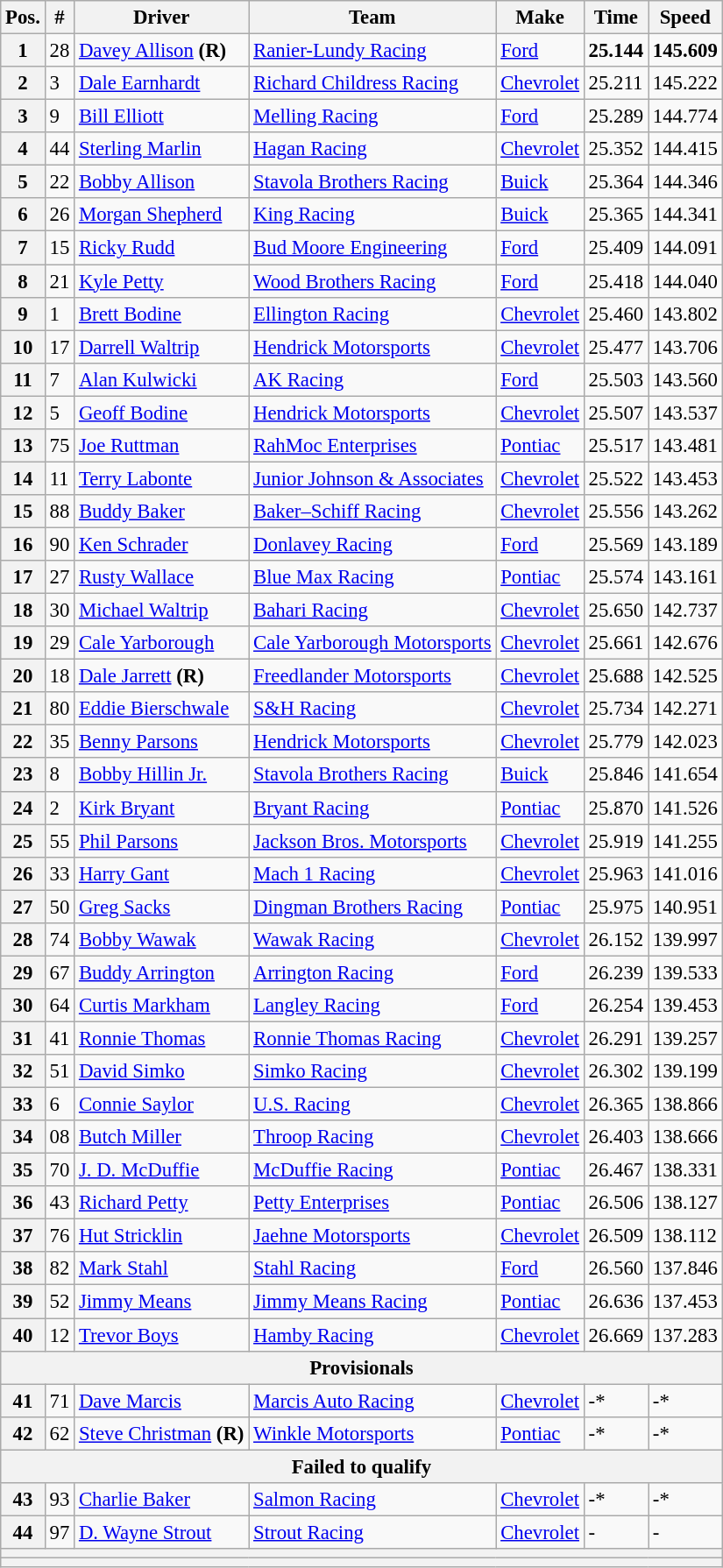<table class="wikitable" style="font-size:95%">
<tr>
<th>Pos.</th>
<th>#</th>
<th>Driver</th>
<th>Team</th>
<th>Make</th>
<th>Time</th>
<th>Speed</th>
</tr>
<tr>
<th>1</th>
<td>28</td>
<td><a href='#'>Davey Allison</a> <strong>(R)</strong></td>
<td><a href='#'>Ranier-Lundy Racing</a></td>
<td><a href='#'>Ford</a></td>
<td><strong>25.144</strong></td>
<td><strong>145.609</strong></td>
</tr>
<tr>
<th>2</th>
<td>3</td>
<td><a href='#'>Dale Earnhardt</a></td>
<td><a href='#'>Richard Childress Racing</a></td>
<td><a href='#'>Chevrolet</a></td>
<td>25.211</td>
<td>145.222</td>
</tr>
<tr>
<th>3</th>
<td>9</td>
<td><a href='#'>Bill Elliott</a></td>
<td><a href='#'>Melling Racing</a></td>
<td><a href='#'>Ford</a></td>
<td>25.289</td>
<td>144.774</td>
</tr>
<tr>
<th>4</th>
<td>44</td>
<td><a href='#'>Sterling Marlin</a></td>
<td><a href='#'>Hagan Racing</a></td>
<td><a href='#'>Chevrolet</a></td>
<td>25.352</td>
<td>144.415</td>
</tr>
<tr>
<th>5</th>
<td>22</td>
<td><a href='#'>Bobby Allison</a></td>
<td><a href='#'>Stavola Brothers Racing</a></td>
<td><a href='#'>Buick</a></td>
<td>25.364</td>
<td>144.346</td>
</tr>
<tr>
<th>6</th>
<td>26</td>
<td><a href='#'>Morgan Shepherd</a></td>
<td><a href='#'>King Racing</a></td>
<td><a href='#'>Buick</a></td>
<td>25.365</td>
<td>144.341</td>
</tr>
<tr>
<th>7</th>
<td>15</td>
<td><a href='#'>Ricky Rudd</a></td>
<td><a href='#'>Bud Moore Engineering</a></td>
<td><a href='#'>Ford</a></td>
<td>25.409</td>
<td>144.091</td>
</tr>
<tr>
<th>8</th>
<td>21</td>
<td><a href='#'>Kyle Petty</a></td>
<td><a href='#'>Wood Brothers Racing</a></td>
<td><a href='#'>Ford</a></td>
<td>25.418</td>
<td>144.040</td>
</tr>
<tr>
<th>9</th>
<td>1</td>
<td><a href='#'>Brett Bodine</a></td>
<td><a href='#'>Ellington Racing</a></td>
<td><a href='#'>Chevrolet</a></td>
<td>25.460</td>
<td>143.802</td>
</tr>
<tr>
<th>10</th>
<td>17</td>
<td><a href='#'>Darrell Waltrip</a></td>
<td><a href='#'>Hendrick Motorsports</a></td>
<td><a href='#'>Chevrolet</a></td>
<td>25.477</td>
<td>143.706</td>
</tr>
<tr>
<th>11</th>
<td>7</td>
<td><a href='#'>Alan Kulwicki</a></td>
<td><a href='#'>AK Racing</a></td>
<td><a href='#'>Ford</a></td>
<td>25.503</td>
<td>143.560</td>
</tr>
<tr>
<th>12</th>
<td>5</td>
<td><a href='#'>Geoff Bodine</a></td>
<td><a href='#'>Hendrick Motorsports</a></td>
<td><a href='#'>Chevrolet</a></td>
<td>25.507</td>
<td>143.537</td>
</tr>
<tr>
<th>13</th>
<td>75</td>
<td><a href='#'>Joe Ruttman</a></td>
<td><a href='#'>RahMoc Enterprises</a></td>
<td><a href='#'>Pontiac</a></td>
<td>25.517</td>
<td>143.481</td>
</tr>
<tr>
<th>14</th>
<td>11</td>
<td><a href='#'>Terry Labonte</a></td>
<td><a href='#'>Junior Johnson & Associates</a></td>
<td><a href='#'>Chevrolet</a></td>
<td>25.522</td>
<td>143.453</td>
</tr>
<tr>
<th>15</th>
<td>88</td>
<td><a href='#'>Buddy Baker</a></td>
<td><a href='#'>Baker–Schiff Racing</a></td>
<td><a href='#'>Chevrolet</a></td>
<td>25.556</td>
<td>143.262</td>
</tr>
<tr>
<th>16</th>
<td>90</td>
<td><a href='#'>Ken Schrader</a></td>
<td><a href='#'>Donlavey Racing</a></td>
<td><a href='#'>Ford</a></td>
<td>25.569</td>
<td>143.189</td>
</tr>
<tr>
<th>17</th>
<td>27</td>
<td><a href='#'>Rusty Wallace</a></td>
<td><a href='#'>Blue Max Racing</a></td>
<td><a href='#'>Pontiac</a></td>
<td>25.574</td>
<td>143.161</td>
</tr>
<tr>
<th>18</th>
<td>30</td>
<td><a href='#'>Michael Waltrip</a></td>
<td><a href='#'>Bahari Racing</a></td>
<td><a href='#'>Chevrolet</a></td>
<td>25.650</td>
<td>142.737</td>
</tr>
<tr>
<th>19</th>
<td>29</td>
<td><a href='#'>Cale Yarborough</a></td>
<td><a href='#'>Cale Yarborough Motorsports</a></td>
<td><a href='#'>Chevrolet</a></td>
<td>25.661</td>
<td>142.676</td>
</tr>
<tr>
<th>20</th>
<td>18</td>
<td><a href='#'>Dale Jarrett</a> <strong>(R)</strong></td>
<td><a href='#'>Freedlander Motorsports</a></td>
<td><a href='#'>Chevrolet</a></td>
<td>25.688</td>
<td>142.525</td>
</tr>
<tr>
<th>21</th>
<td>80</td>
<td><a href='#'>Eddie Bierschwale</a></td>
<td><a href='#'>S&H Racing</a></td>
<td><a href='#'>Chevrolet</a></td>
<td>25.734</td>
<td>142.271</td>
</tr>
<tr>
<th>22</th>
<td>35</td>
<td><a href='#'>Benny Parsons</a></td>
<td><a href='#'>Hendrick Motorsports</a></td>
<td><a href='#'>Chevrolet</a></td>
<td>25.779</td>
<td>142.023</td>
</tr>
<tr>
<th>23</th>
<td>8</td>
<td><a href='#'>Bobby Hillin Jr.</a></td>
<td><a href='#'>Stavola Brothers Racing</a></td>
<td><a href='#'>Buick</a></td>
<td>25.846</td>
<td>141.654</td>
</tr>
<tr>
<th>24</th>
<td>2</td>
<td><a href='#'>Kirk Bryant</a></td>
<td><a href='#'>Bryant Racing</a></td>
<td><a href='#'>Pontiac</a></td>
<td>25.870</td>
<td>141.526</td>
</tr>
<tr>
<th>25</th>
<td>55</td>
<td><a href='#'>Phil Parsons</a></td>
<td><a href='#'>Jackson Bros. Motorsports</a></td>
<td><a href='#'>Chevrolet</a></td>
<td>25.919</td>
<td>141.255</td>
</tr>
<tr>
<th>26</th>
<td>33</td>
<td><a href='#'>Harry Gant</a></td>
<td><a href='#'>Mach 1 Racing</a></td>
<td><a href='#'>Chevrolet</a></td>
<td>25.963</td>
<td>141.016</td>
</tr>
<tr>
<th>27</th>
<td>50</td>
<td><a href='#'>Greg Sacks</a></td>
<td><a href='#'>Dingman Brothers Racing</a></td>
<td><a href='#'>Pontiac</a></td>
<td>25.975</td>
<td>140.951</td>
</tr>
<tr>
<th>28</th>
<td>74</td>
<td><a href='#'>Bobby Wawak</a></td>
<td><a href='#'>Wawak Racing</a></td>
<td><a href='#'>Chevrolet</a></td>
<td>26.152</td>
<td>139.997</td>
</tr>
<tr>
<th>29</th>
<td>67</td>
<td><a href='#'>Buddy Arrington</a></td>
<td><a href='#'>Arrington Racing</a></td>
<td><a href='#'>Ford</a></td>
<td>26.239</td>
<td>139.533</td>
</tr>
<tr>
<th>30</th>
<td>64</td>
<td><a href='#'>Curtis Markham</a></td>
<td><a href='#'>Langley Racing</a></td>
<td><a href='#'>Ford</a></td>
<td>26.254</td>
<td>139.453</td>
</tr>
<tr>
<th>31</th>
<td>41</td>
<td><a href='#'>Ronnie Thomas</a></td>
<td><a href='#'>Ronnie Thomas Racing</a></td>
<td><a href='#'>Chevrolet</a></td>
<td>26.291</td>
<td>139.257</td>
</tr>
<tr>
<th>32</th>
<td>51</td>
<td><a href='#'>David Simko</a></td>
<td><a href='#'>Simko Racing</a></td>
<td><a href='#'>Chevrolet</a></td>
<td>26.302</td>
<td>139.199</td>
</tr>
<tr>
<th>33</th>
<td>6</td>
<td><a href='#'>Connie Saylor</a></td>
<td><a href='#'>U.S. Racing</a></td>
<td><a href='#'>Chevrolet</a></td>
<td>26.365</td>
<td>138.866</td>
</tr>
<tr>
<th>34</th>
<td>08</td>
<td><a href='#'>Butch Miller</a></td>
<td><a href='#'>Throop Racing</a></td>
<td><a href='#'>Chevrolet</a></td>
<td>26.403</td>
<td>138.666</td>
</tr>
<tr>
<th>35</th>
<td>70</td>
<td><a href='#'>J. D. McDuffie</a></td>
<td><a href='#'>McDuffie Racing</a></td>
<td><a href='#'>Pontiac</a></td>
<td>26.467</td>
<td>138.331</td>
</tr>
<tr>
<th>36</th>
<td>43</td>
<td><a href='#'>Richard Petty</a></td>
<td><a href='#'>Petty Enterprises</a></td>
<td><a href='#'>Pontiac</a></td>
<td>26.506</td>
<td>138.127</td>
</tr>
<tr>
<th>37</th>
<td>76</td>
<td><a href='#'>Hut Stricklin</a></td>
<td><a href='#'>Jaehne Motorsports</a></td>
<td><a href='#'>Chevrolet</a></td>
<td>26.509</td>
<td>138.112</td>
</tr>
<tr>
<th>38</th>
<td>82</td>
<td><a href='#'>Mark Stahl</a></td>
<td><a href='#'>Stahl Racing</a></td>
<td><a href='#'>Ford</a></td>
<td>26.560</td>
<td>137.846</td>
</tr>
<tr>
<th>39</th>
<td>52</td>
<td><a href='#'>Jimmy Means</a></td>
<td><a href='#'>Jimmy Means Racing</a></td>
<td><a href='#'>Pontiac</a></td>
<td>26.636</td>
<td>137.453</td>
</tr>
<tr>
<th>40</th>
<td>12</td>
<td><a href='#'>Trevor Boys</a></td>
<td><a href='#'>Hamby Racing</a></td>
<td><a href='#'>Chevrolet</a></td>
<td>26.669</td>
<td>137.283</td>
</tr>
<tr>
<th colspan="7">Provisionals</th>
</tr>
<tr>
<th>41</th>
<td>71</td>
<td><a href='#'>Dave Marcis</a></td>
<td><a href='#'>Marcis Auto Racing</a></td>
<td><a href='#'>Chevrolet</a></td>
<td>-*</td>
<td>-*</td>
</tr>
<tr>
<th>42</th>
<td>62</td>
<td><a href='#'>Steve Christman</a> <strong>(R)</strong></td>
<td><a href='#'>Winkle Motorsports</a></td>
<td><a href='#'>Pontiac</a></td>
<td>-*</td>
<td>-*</td>
</tr>
<tr>
<th colspan="7">Failed to qualify</th>
</tr>
<tr>
<th>43</th>
<td>93</td>
<td><a href='#'>Charlie Baker</a></td>
<td><a href='#'>Salmon Racing</a></td>
<td><a href='#'>Chevrolet</a></td>
<td>-*</td>
<td>-*</td>
</tr>
<tr>
<th>44</th>
<td>97</td>
<td><a href='#'>D. Wayne Strout</a></td>
<td><a href='#'>Strout Racing</a></td>
<td><a href='#'>Chevrolet</a></td>
<td>-</td>
<td>-</td>
</tr>
<tr>
<th colspan="7"></th>
</tr>
<tr>
<th colspan="7"></th>
</tr>
</table>
